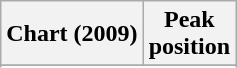<table class="wikitable sortable plainrowheaders" style="text-align:center">
<tr>
<th scope="col">Chart (2009)</th>
<th scope="col">Peak<br> position</th>
</tr>
<tr>
</tr>
<tr>
</tr>
<tr>
</tr>
<tr>
</tr>
</table>
